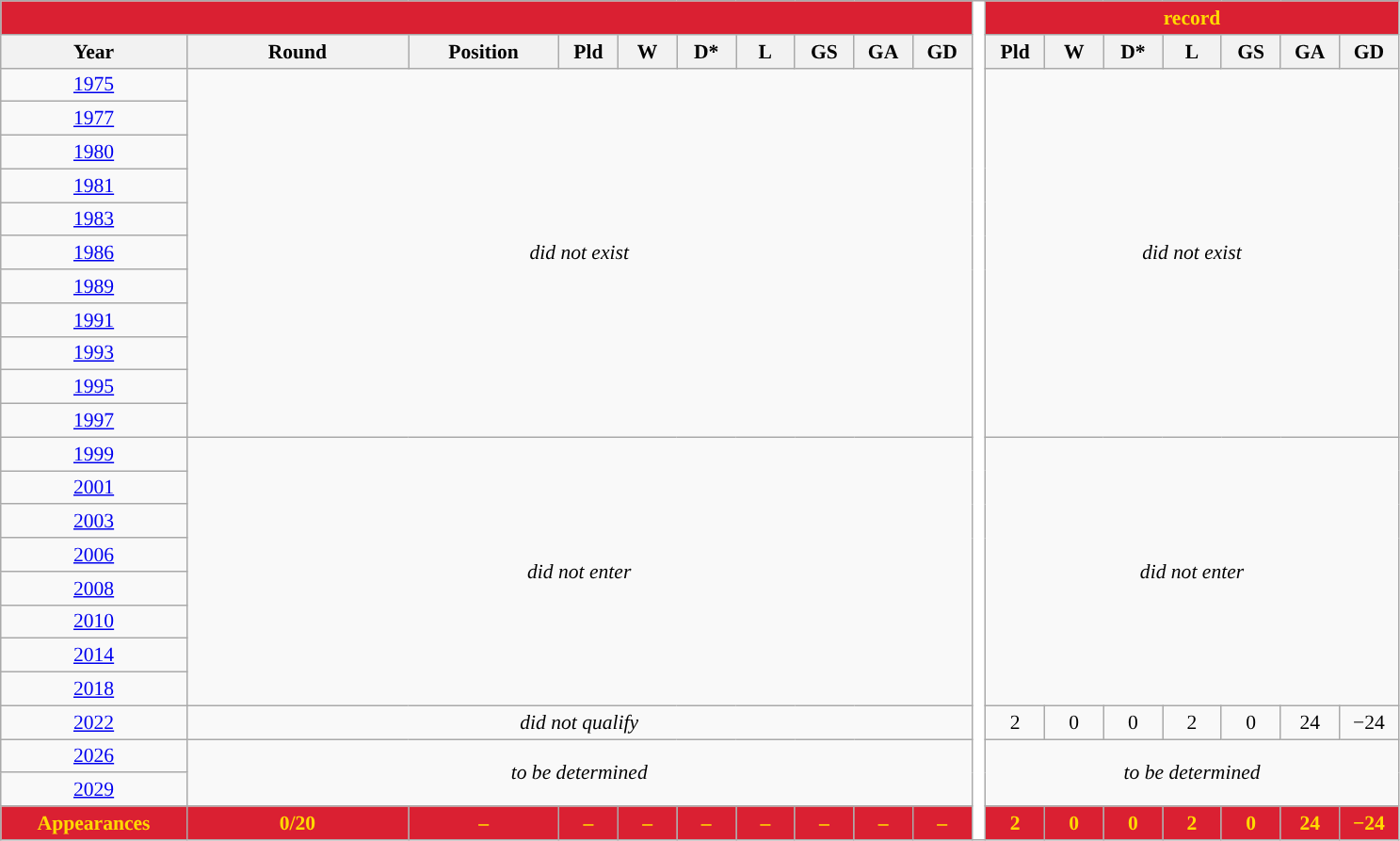<table class="wikitable" style="text-align: center;font-size:90%;">
<tr>
<th colspan="10" style="background: #DA2032; color: #FFD900;"><a href='#'></a></th>
<th style="width:1%;background:white" rowspan="25"></th>
<th colspan="7" style="color:#FFD900; background:#DA2032;"><a href='#'></a> record</th>
</tr>
<tr>
<th width=125>Year</th>
<th width=150>Round</th>
<th width=100>Position</th>
<th width=35>Pld</th>
<th width=35>W</th>
<th width=35>D*</th>
<th width=35>L</th>
<th width=35>GS</th>
<th width=35>GA</th>
<th width=35>GD</th>
<th width=35>Pld</th>
<th width=35>W</th>
<th width=35>D*</th>
<th width=35>L</th>
<th width=35>GS</th>
<th width=35>GA</th>
<th width=35>GD</th>
</tr>
<tr>
<td> <a href='#'>1975</a></td>
<td colspan="9" rowspan="11"><em>did not exist</em></td>
<td colspan="7" rowspan="11"><em>did not exist</em></td>
</tr>
<tr>
<td> <a href='#'>1977</a></td>
</tr>
<tr>
<td> <a href='#'>1980</a></td>
</tr>
<tr>
<td> <a href='#'>1981</a></td>
</tr>
<tr>
<td> <a href='#'>1983</a></td>
</tr>
<tr>
<td> <a href='#'>1986</a></td>
</tr>
<tr>
<td> <a href='#'>1989</a></td>
</tr>
<tr>
<td> <a href='#'>1991</a></td>
</tr>
<tr>
<td> <a href='#'>1993</a></td>
</tr>
<tr>
<td> <a href='#'>1995</a></td>
</tr>
<tr>
<td> <a href='#'>1997</a></td>
</tr>
<tr>
<td> <a href='#'>1999</a></td>
<td colspan="9" rowspan="8"><em>did not enter</em></td>
<td colspan="7" rowspan="8"><em>did not enter</em></td>
</tr>
<tr>
<td> <a href='#'>2001</a></td>
</tr>
<tr>
<td> <a href='#'>2003</a></td>
</tr>
<tr>
<td> <a href='#'>2006</a></td>
</tr>
<tr>
<td> <a href='#'>2008</a></td>
</tr>
<tr>
<td> <a href='#'>2010</a></td>
</tr>
<tr>
<td> <a href='#'>2014</a></td>
</tr>
<tr>
<td> <a href='#'>2018</a></td>
</tr>
<tr>
<td> <a href='#'>2022</a></td>
<td colspan="9"><em>did not qualify</em></td>
<td>2</td>
<td>0</td>
<td>0</td>
<td>2</td>
<td>0</td>
<td>24</td>
<td>−24</td>
</tr>
<tr>
<td> <a href='#'>2026</a></td>
<td colspan="9" rowspan="2"><em>to be determined</em></td>
<td colspan="7" rowspan="2"><em>to be determined</em></td>
</tr>
<tr>
<td> <a href='#'>2029</a></td>
</tr>
<tr>
<td colspan=1 style="background: #DA2032; color: #FFD900;"><strong>Appearances</strong></td>
<td style="background: #DA2032; color: #FFD900;"><strong>0/20</strong></td>
<td style="background: #DA2032; color: #FFD900;"><strong>–</strong></td>
<td style="background: #DA2032; color: #FFD900;"><strong>–</strong></td>
<td style="background: #DA2032; color: #FFD900;"><strong>–</strong></td>
<td style="background: #DA2032; color: #FFD900;"><strong>–</strong></td>
<td style="background: #DA2032; color: #FFD900;"><strong>–</strong></td>
<td style="background: #DA2032; color: #FFD900;"><strong>–</strong></td>
<td style="background: #DA2032; color: #FFD900;"><strong>–</strong></td>
<td style="background: #DA2032; color: #FFD900;"><strong>–</strong></td>
<td style="background: #DA2032; color: #FFD900;"><strong>2</strong></td>
<td style="background: #DA2032; color: #FFD900;"><strong>0</strong></td>
<td style="background: #DA2032; color: #FFD900;"><strong>0</strong></td>
<td style="background: #DA2032; color: #FFD900;"><strong>2</strong></td>
<td style="background: #DA2032; color: #FFD900;"><strong>0</strong></td>
<td style="background: #DA2032; color: #FFD900;"><strong>24</strong></td>
<td style="background: #DA2032; color: #FFD900;"><strong>−24</strong></td>
</tr>
</table>
